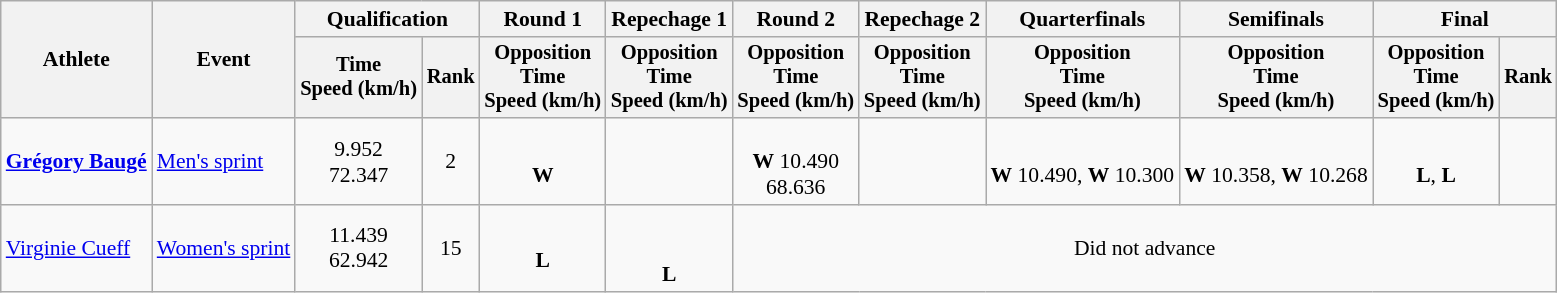<table class="wikitable" style="font-size:90%">
<tr>
<th rowspan="2">Athlete</th>
<th rowspan="2">Event</th>
<th colspan=2>Qualification</th>
<th>Round 1</th>
<th>Repechage 1</th>
<th>Round 2</th>
<th>Repechage 2</th>
<th>Quarterfinals</th>
<th>Semifinals</th>
<th colspan=2>Final</th>
</tr>
<tr style="font-size:95%">
<th>Time<br>Speed (km/h)</th>
<th>Rank</th>
<th>Opposition<br>Time<br>Speed (km/h)</th>
<th>Opposition<br>Time<br>Speed (km/h)</th>
<th>Opposition<br>Time<br>Speed (km/h)</th>
<th>Opposition<br>Time<br>Speed (km/h)</th>
<th>Opposition<br>Time<br>Speed (km/h)</th>
<th>Opposition<br>Time<br>Speed (km/h)</th>
<th>Opposition<br>Time<br>Speed (km/h)</th>
<th>Rank</th>
</tr>
<tr align=center>
<td align=left><strong><a href='#'>Grégory Baugé</a></strong></td>
<td align=left><a href='#'>Men's sprint</a></td>
<td>9.952<br>72.347</td>
<td>2</td>
<td><br><strong>W</strong> </td>
<td></td>
<td><br><strong>W</strong> 10.490<br>68.636</td>
<td></td>
<td><br><strong>W</strong> 10.490, <strong>W</strong> 10.300</td>
<td><br><strong>W</strong> 10.358, <strong>W</strong> 10.268</td>
<td><br><strong>L</strong>, <strong>L</strong></td>
<td></td>
</tr>
<tr align=center>
<td align=left><a href='#'>Virginie Cueff</a></td>
<td align=left><a href='#'>Women's sprint</a></td>
<td>11.439<br>62.942</td>
<td>15</td>
<td><br><strong>L</strong></td>
<td><br><br><strong>L</strong></td>
<td colspan=6>Did not advance</td>
</tr>
</table>
